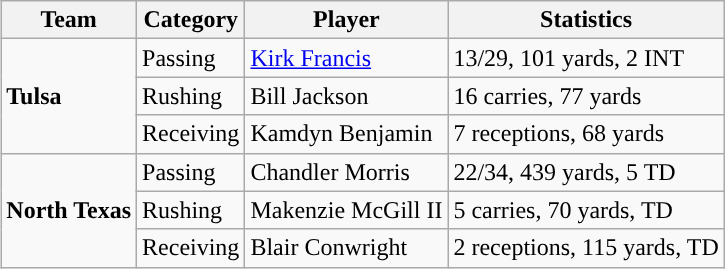<table class="wikitable" style="float: right;">
<tr>
<th>Team</th>
<th>Category</th>
<th>Player</th>
<th>Statistics</th>
</tr>
<tr>
<td rowspan=3><strong>Tulsa</strong></td>
<td>Passing</td>
<td><a href='#'>Kirk Francis</a></td>
<td>13/29, 101 yards, 2 INT</td>
</tr>
<tr>
<td>Rushing</td>
<td>Bill Jackson</td>
<td>16 carries, 77 yards</td>
</tr>
<tr>
<td>Receiving</td>
<td>Kamdyn Benjamin</td>
<td>7 receptions, 68 yards</td>
</tr>
<tr>
<td rowspan=3><strong>North Texas</strong></td>
<td>Passing</td>
<td>Chandler Morris</td>
<td>22/34, 439 yards, 5 TD</td>
</tr>
<tr>
<td>Rushing</td>
<td>Makenzie McGill II</td>
<td>5 carries, 70 yards, TD</td>
</tr>
<tr>
<td>Receiving</td>
<td>Blair Conwright</td>
<td>2 receptions, 115 yards, TD</td>
</tr>
</table>
